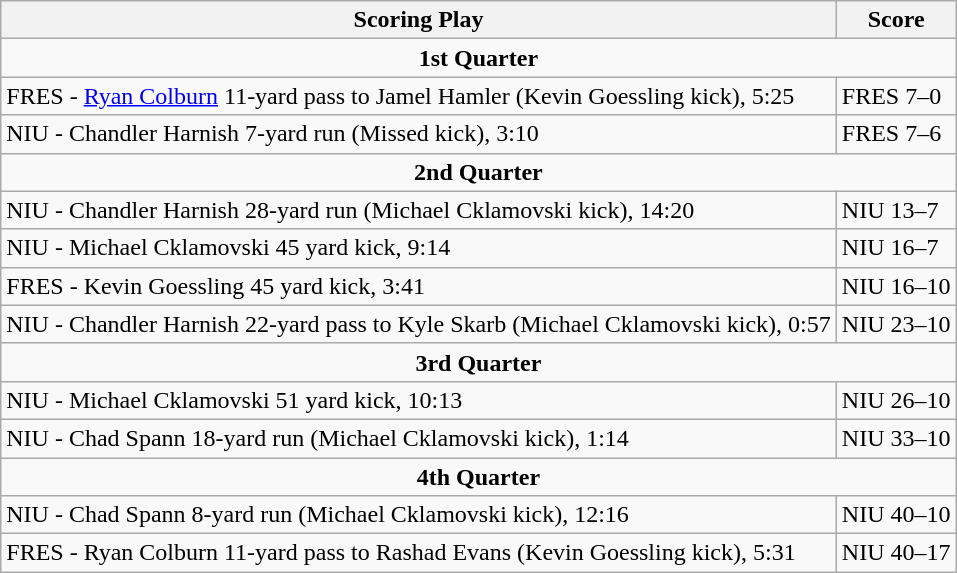<table class="wikitable">
<tr>
<th>Scoring Play</th>
<th>Score</th>
</tr>
<tr>
<td colspan="4" align="center"><strong>1st Quarter</strong></td>
</tr>
<tr>
<td>FRES - <a href='#'>Ryan Colburn</a> 11-yard pass to Jamel Hamler (Kevin Goessling kick), 5:25</td>
<td>FRES 7–0</td>
</tr>
<tr>
<td>NIU - Chandler Harnish 7-yard run (Missed kick), 3:10</td>
<td>FRES 7–6</td>
</tr>
<tr>
<td colspan="4" align="center"><strong>2nd Quarter</strong></td>
</tr>
<tr>
<td>NIU - Chandler Harnish 28-yard run (Michael Cklamovski kick), 14:20</td>
<td>NIU 13–7</td>
</tr>
<tr>
<td>NIU - Michael Cklamovski 45 yard kick, 9:14</td>
<td>NIU 16–7</td>
</tr>
<tr>
<td>FRES - Kevin Goessling 45 yard kick, 3:41</td>
<td>NIU 16–10</td>
</tr>
<tr>
<td>NIU - Chandler Harnish 22-yard pass to Kyle Skarb (Michael Cklamovski kick), 0:57</td>
<td>NIU 23–10</td>
</tr>
<tr>
<td colspan="4" align="center"><strong>3rd Quarter</strong></td>
</tr>
<tr>
<td>NIU - Michael Cklamovski 51 yard kick, 10:13</td>
<td>NIU 26–10</td>
</tr>
<tr>
<td>NIU - Chad Spann 18-yard run (Michael Cklamovski kick), 1:14</td>
<td>NIU 33–10</td>
</tr>
<tr>
<td colspan="4" align="center"><strong>4th Quarter</strong></td>
</tr>
<tr>
<td>NIU - Chad Spann 8-yard run (Michael Cklamovski kick), 12:16</td>
<td>NIU 40–10</td>
</tr>
<tr>
<td>FRES - Ryan Colburn 11-yard pass to Rashad Evans (Kevin Goessling kick), 5:31</td>
<td>NIU 40–17</td>
</tr>
</table>
